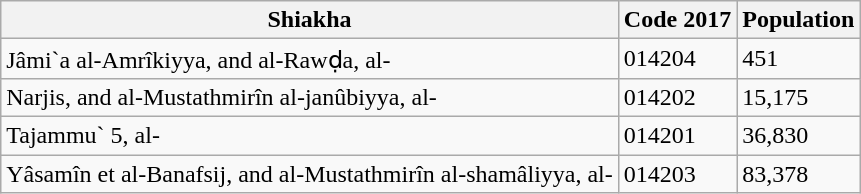<table class="wikitable sortable">
<tr>
<th colspan="1" rowspan="1">Shiakha</th>
<th colspan="1" rowspan="1">Code 2017</th>
<th colspan="1" rowspan="1">Population</th>
</tr>
<tr>
<td>Jâmi`a al-Amrîkiyya, and al-Rawḍa, al-</td>
<td>014204</td>
<td>451</td>
</tr>
<tr>
<td>Narjis, and al-Mustathmirîn al-janûbiyya, al-</td>
<td>014202</td>
<td>15,175</td>
</tr>
<tr>
<td>Tajammu` 5, al-</td>
<td>014201</td>
<td>36,830</td>
</tr>
<tr>
<td>Yâsamîn et al-Banafsij, and al-Mustathmirîn al-shamâliyya, al-</td>
<td>014203</td>
<td>83,378</td>
</tr>
</table>
